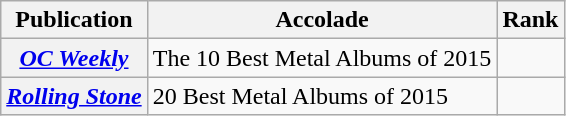<table class="wikitable sortable plainrowheaders">
<tr>
<th>Publication</th>
<th>Accolade</th>
<th>Rank</th>
</tr>
<tr>
<th scope="row"><em><a href='#'>OC Weekly</a></em></th>
<td>The 10 Best Metal Albums of 2015</td>
<td></td>
</tr>
<tr>
<th scope="row"><em><a href='#'>Rolling Stone</a></em></th>
<td>20 Best Metal Albums of 2015</td>
<td></td>
</tr>
</table>
